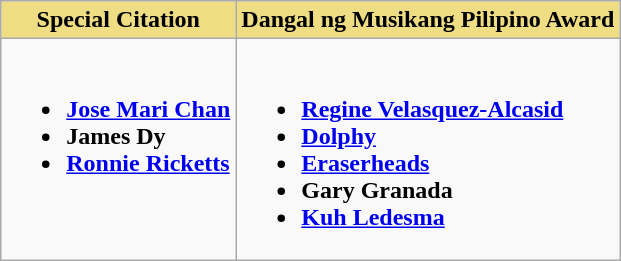<table class="wikitable">
<tr>
<th style="background:#EEDD82;" ! width:50%">Special Citation</th>
<th style="background:#EEDD82;" ! width:50%">Dangal ng Musikang Pilipino Award</th>
</tr>
<tr>
<td valign="top"><br><ul><li><strong><a href='#'>Jose Mari Chan</a></strong></li><li><strong>James Dy</strong></li><li><strong><a href='#'>Ronnie Ricketts</a></strong></li></ul></td>
<td valign="top"><br><ul><li><strong><a href='#'>Regine Velasquez-Alcasid</a></strong></li><li><strong><a href='#'>Dolphy</a></strong></li><li><strong><a href='#'>Eraserheads</a></strong></li><li><strong>Gary Granada</strong></li><li><strong><a href='#'>Kuh Ledesma</a></strong></li></ul></td>
</tr>
</table>
